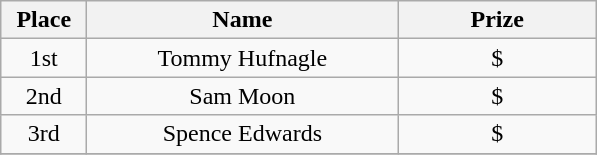<table class="wikitable">
<tr>
<th width="50">Place</th>
<th width="200">Name</th>
<th width="125">Prize</th>
</tr>
<tr>
<td align = "center">1st</td>
<td align = "center">Tommy Hufnagle</td>
<td align = "center">$</td>
</tr>
<tr>
<td align = "center">2nd</td>
<td align = "center">Sam Moon</td>
<td align = "center">$</td>
</tr>
<tr>
<td align = "center">3rd</td>
<td align = "center">Spence Edwards</td>
<td align = "center">$</td>
</tr>
<tr>
</tr>
</table>
